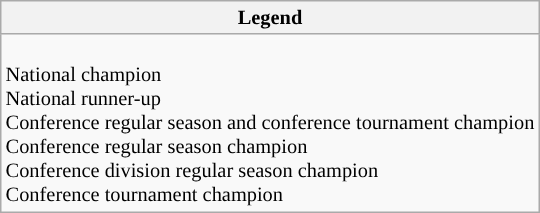<table class="wikitable" style="font-size: 85%;">
<tr>
<th colspan=2>Legend</th>
</tr>
<tr>
<td><br> National champion<br>
 National runner-up<br>
 Conference regular season and conference tournament champion<br>
 Conference regular season champion<br>
 Conference division regular season champion<br>
 Conference tournament champion<br></td>
</tr>
</table>
